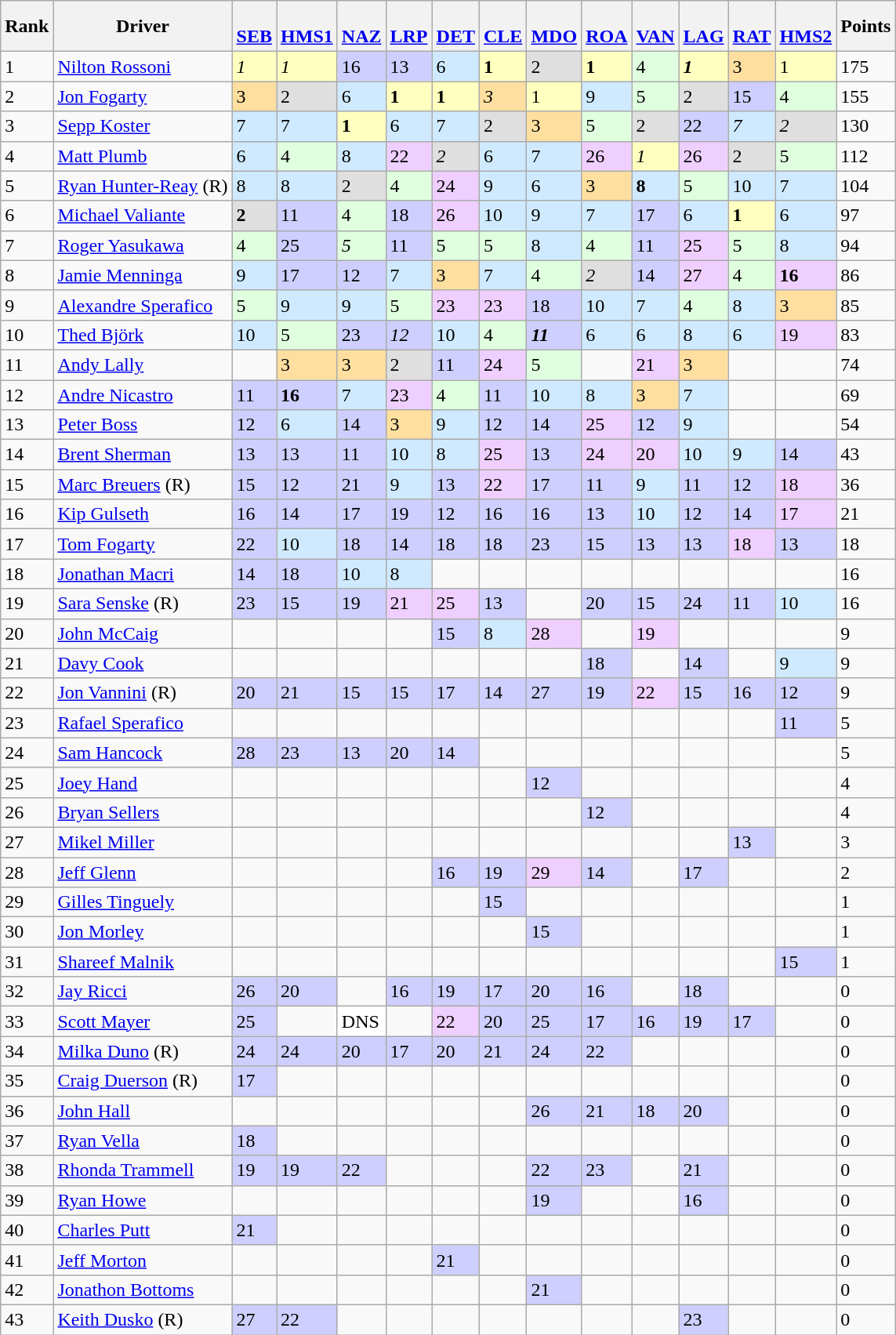<table class="wikitable">
<tr>
<th>Rank</th>
<th>Driver</th>
<th> <br> <a href='#'>SEB</a></th>
<th> <br><a href='#'>HMS1</a></th>
<th> <br><a href='#'>NAZ</a></th>
<th> <br><a href='#'>LRP</a></th>
<th> <br><a href='#'>DET</a></th>
<th> <br><a href='#'>CLE</a></th>
<th> <br><a href='#'>MDO</a></th>
<th> <br><a href='#'>ROA</a></th>
<th> <br><a href='#'>VAN</a></th>
<th> <br><a href='#'>LAG</a></th>
<th> <br> <a href='#'>RAT</a></th>
<th> <br><a href='#'>HMS2</a></th>
<th>Points</th>
</tr>
<tr>
<td>1</td>
<td> <a href='#'>Nilton Rossoni</a></td>
<td style="background:#FFFFBF;"><em>1</em></td>
<td style="background:#FFFFBF;"><em>1</em></td>
<td style="background:#CFCFFF;">16</td>
<td style="background:#CFCFFF;">13</td>
<td style="background:#CFEAFF;">6</td>
<td style="background:#FFFFBF;"><strong>1</strong></td>
<td style="background:#DFDFDF;">2</td>
<td style="background:#FFFFBF;"><strong>1</strong></td>
<td style="background:#DFFFDF;">4</td>
<td style="background:#FFFFBF;"><em> <strong>1</strong> </em></td>
<td style="background:#FFDF9F;">3</td>
<td style="background:#FFFFBF;">1</td>
<td>175</td>
</tr>
<tr>
<td>2</td>
<td> <a href='#'>Jon Fogarty</a></td>
<td style="background:#FFDF9F;">3</td>
<td style="background:#DFDFDF;">2</td>
<td style="background:#CFEAFF;">6</td>
<td style="background:#FFFFBF;"><strong>1</strong></td>
<td style="background:#FFFFBF;"><strong>1</strong></td>
<td style="background:#FFDF9F;"><em>3</em></td>
<td style="background:#FFFFBF;">1</td>
<td style="background:#CFEAFF;">9</td>
<td style="background:#DFFFDF;">5</td>
<td style="background:#DFDFDF;">2</td>
<td style="background:#CFCFFF;">15</td>
<td style="background:#DFFFDF;">4</td>
<td>155</td>
</tr>
<tr>
<td>3</td>
<td> <a href='#'>Sepp Koster</a></td>
<td style="background:#CFEAFF;">7</td>
<td style="background:#CFEAFF;">7</td>
<td style="background:#FFFFBF;"><strong>1</strong></td>
<td style="background:#CFEAFF;">6</td>
<td style="background:#CFEAFF;">7</td>
<td style="background:#DFDFDF;">2</td>
<td style="background:#FFDF9F;">3</td>
<td style="background:#DFFFDF;">5</td>
<td style="background:#DFDFDF;">2</td>
<td style="background:#CFCFFF;">22</td>
<td style="background:#CFEAFF;"><em>7</em></td>
<td style="background:#DFDFDF;"><em>2</em></td>
<td>130</td>
</tr>
<tr>
<td>4</td>
<td> <a href='#'>Matt Plumb</a></td>
<td style="background:#CFEAFF;">6</td>
<td style="background:#DFFFDF;">4</td>
<td style="background:#CFEAFF;">8</td>
<td style="background:#EFCFFF;">22</td>
<td style="background:#DFDFDF;"><em>2</em></td>
<td style="background:#CFEAFF;">6</td>
<td style="background:#CFEAFF;">7</td>
<td style="background:#EFCFFF;">26</td>
<td style="background:#FFFFBF;"><em>1</em></td>
<td style="background:#EFCFFF;">26</td>
<td style="background:#DFDFDF;">2</td>
<td style="background:#DFFFDF;">5</td>
<td>112</td>
</tr>
<tr>
<td>5</td>
<td> <a href='#'>Ryan Hunter-Reay</a> (R)</td>
<td style="background:#CFEAFF;">8</td>
<td style="background:#CFEAFF;">8</td>
<td style="background:#DFDFDF;">2</td>
<td style="background:#DFFFDF;">4</td>
<td style="background:#EFCFFF;">24</td>
<td style="background:#CFEAFF;">9</td>
<td style="background:#CFEAFF;">6</td>
<td style="background:#FFDF9F;">3</td>
<td style="background:#CFEAFF;"><strong>8</strong></td>
<td style="background:#DFFFDF;">5</td>
<td style="background:#CFEAFF;">10</td>
<td style="background:#CFEAFF;">7</td>
<td>104</td>
</tr>
<tr>
<td>6</td>
<td> <a href='#'>Michael Valiante</a></td>
<td style="background:#DFDFDF;"><strong>2</strong></td>
<td style="background:#CFCFFF;">11</td>
<td style="background:#DFFFDF;">4</td>
<td style="background:#CFCFFF;">18</td>
<td style="background:#EFCFFF;">26</td>
<td style="background:#CFEAFF;">10</td>
<td style="background:#CFEAFF;">9</td>
<td style="background:#CFEAFF;">7</td>
<td style="background:#CFCFFF;">17</td>
<td style="background:#CFEAFF;">6</td>
<td style="background:#FFFFBF;"><strong>1</strong></td>
<td style="background:#CFEAFF;">6</td>
<td>97</td>
</tr>
<tr>
<td>7</td>
<td> <a href='#'>Roger Yasukawa</a></td>
<td style="background:#DFFFDF;">4</td>
<td style="background:#CFCFFF;">25</td>
<td style="background:#DFFFDF;"><em>5</em></td>
<td style="background:#CFCFFF;">11</td>
<td style="background:#DFFFDF;">5</td>
<td style="background:#DFFFDF;">5</td>
<td style="background:#CFEAFF;">8</td>
<td style="background:#DFFFDF;">4</td>
<td style="background:#CFCFFF;">11</td>
<td style="background:#EFCFFF;">25</td>
<td style="background:#DFFFDF;">5</td>
<td style="background:#CFEAFF;">8</td>
<td>94</td>
</tr>
<tr>
<td>8</td>
<td> <a href='#'>Jamie Menninga</a></td>
<td style="background:#CFEAFF;">9</td>
<td style="background:#CFCFFF;">17</td>
<td style="background:#CFCFFF;">12</td>
<td style="background:#CFEAFF;">7</td>
<td style="background:#FFDF9F;">3</td>
<td style="background:#CFEAFF;">7</td>
<td style="background:#DFFFDF;">4</td>
<td style="background:#DFDFDF;"><em>2</em></td>
<td style="background:#CFCFFF;">14</td>
<td style="background:#EFCFFF;">27</td>
<td style="background:#DFFFDF;">4</td>
<td style="background:#EFCFFF;"><strong>16</strong></td>
<td>86</td>
</tr>
<tr>
<td>9</td>
<td> <a href='#'>Alexandre Sperafico</a></td>
<td style="background:#DFFFDF;">5</td>
<td style="background:#CFEAFF;">9</td>
<td style="background:#CFEAFF;">9</td>
<td style="background:#DFFFDF;">5</td>
<td style="background:#EFCFFF;">23</td>
<td style="background:#EFCFFF;">23</td>
<td style="background:#CFCFFF;">18</td>
<td style="background:#CFEAFF;">10</td>
<td style="background:#CFEAFF;">7</td>
<td style="background:#DFFFDF;">4</td>
<td style="background:#CFEAFF;">8</td>
<td style="background:#FFDF9F;">3</td>
<td>85</td>
</tr>
<tr>
<td>10</td>
<td> <a href='#'>Thed Björk</a></td>
<td style="background:#CFEAFF;">10</td>
<td style="background:#DFFFDF;">5</td>
<td style="background:#CFCFFF;">23</td>
<td style="background:#CFCFFF;"><em>12</em></td>
<td style="background:#CFEAFF;">10</td>
<td style="background:#DFFFDF;">4</td>
<td style="background:#CFCFFF;"><em> <strong>11</strong> </em></td>
<td style="background:#CFEAFF;">6</td>
<td style="background:#CFEAFF;">6</td>
<td style="background:#CFEAFF;">8</td>
<td style="background:#CFEAFF;">6</td>
<td style="background:#EFCFFF;">19</td>
<td>83</td>
</tr>
<tr>
<td>11</td>
<td> <a href='#'>Andy Lally</a></td>
<td></td>
<td style="background:#FFDF9F;">3</td>
<td style="background:#FFDF9F;">3</td>
<td style="background:#DFDFDF;">2</td>
<td style="background:#CFCFFF;">11</td>
<td style="background:#EFCFFF;">24</td>
<td style="background:#DFFFDF;">5</td>
<td></td>
<td style="background:#EFCFFF;">21</td>
<td style="background:#FFDF9F;">3</td>
<td></td>
<td></td>
<td>74</td>
</tr>
<tr>
<td>12</td>
<td> <a href='#'>Andre Nicastro</a></td>
<td style="background:#CFCFFF;">11</td>
<td style="background:#CFCFFF;"><strong>16</strong></td>
<td style="background:#CFEAFF;">7</td>
<td style="background:#EFCFFF;">23</td>
<td style="background:#DFFFDF;">4</td>
<td style="background:#CFCFFF;">11</td>
<td style="background:#CFEAFF;">10</td>
<td style="background:#CFEAFF;">8</td>
<td style="background:#FFDF9F;">3</td>
<td style="background:#CFEAFF;">7</td>
<td></td>
<td></td>
<td>69</td>
</tr>
<tr>
<td>13</td>
<td> <a href='#'>Peter Boss</a></td>
<td style="background:#CFCFFF;">12</td>
<td style="background:#CFEAFF;">6</td>
<td style="background:#CFCFFF;">14</td>
<td style="background:#FFDF9F;">3</td>
<td style="background:#CFEAFF;">9</td>
<td style="background:#CFCFFF;">12</td>
<td style="background:#CFCFFF;">14</td>
<td style="background:#EFCFFF;">25</td>
<td style="background:#CFCFFF;">12</td>
<td style="background:#CFEAFF;">9</td>
<td></td>
<td></td>
<td>54</td>
</tr>
<tr>
<td>14</td>
<td> <a href='#'>Brent Sherman</a></td>
<td style="background:#CFCFFF;">13</td>
<td style="background:#CFCFFF;">13</td>
<td style="background:#CFCFFF;">11</td>
<td style="background:#CFEAFF;">10</td>
<td style="background:#CFEAFF;">8</td>
<td style="background:#EFCFFF;">25</td>
<td style="background:#CFCFFF;">13</td>
<td style="background:#EFCFFF;">24</td>
<td style="background:#EFCFFF;">20</td>
<td style="background:#CFEAFF;">10</td>
<td style="background:#CFEAFF;">9</td>
<td style="background:#CFCFFF;">14</td>
<td>43</td>
</tr>
<tr>
<td>15</td>
<td> <a href='#'>Marc Breuers</a> (R)</td>
<td style="background:#CFCFFF;">15</td>
<td style="background:#CFCFFF;">12</td>
<td style="background:#CFCFFF;">21</td>
<td style="background:#CFEAFF;">9</td>
<td style="background:#CFCFFF;">13</td>
<td style="background:#EFCFFF;">22</td>
<td style="background:#CFCFFF;">17</td>
<td style="background:#CFCFFF;">11</td>
<td style="background:#CFEAFF;">9</td>
<td style="background:#CFCFFF;">11</td>
<td style="background:#CFCFFF;">12</td>
<td style="background:#EFCFFF;">18</td>
<td>36</td>
</tr>
<tr>
<td>16</td>
<td> <a href='#'>Kip Gulseth</a></td>
<td style="background:#CFCFFF;">16</td>
<td style="background:#CFCFFF;">14</td>
<td style="background:#CFCFFF;">17</td>
<td style="background:#CFCFFF;">19</td>
<td style="background:#CFCFFF;">12</td>
<td style="background:#CFCFFF;">16</td>
<td style="background:#CFCFFF;">16</td>
<td style="background:#CFCFFF;">13</td>
<td style="background:#CFEAFF;">10</td>
<td style="background:#CFCFFF;">12</td>
<td style="background:#CFCFFF;">14</td>
<td style="background:#EFCFFF;">17</td>
<td>21</td>
</tr>
<tr>
<td>17</td>
<td> <a href='#'>Tom Fogarty</a></td>
<td style="background:#CFCFFF;">22</td>
<td style="background:#CFEAFF;">10</td>
<td style="background:#CFCFFF;">18</td>
<td style="background:#CFCFFF;">14</td>
<td style="background:#CFCFFF;">18</td>
<td style="background:#CFCFFF;">18</td>
<td style="background:#CFCFFF;">23</td>
<td style="background:#CFCFFF;">15</td>
<td style="background:#CFCFFF;">13</td>
<td style="background:#CFCFFF;">13</td>
<td style="background:#EFCFFF;">18</td>
<td style="background:#CFCFFF;">13</td>
<td>18</td>
</tr>
<tr>
<td>18</td>
<td> <a href='#'>Jonathan Macri</a></td>
<td style="background:#CFCFFF;">14</td>
<td style="background:#CFCFFF;">18</td>
<td style="background:#CFEAFF;">10</td>
<td style="background:#CFEAFF;">8</td>
<td></td>
<td></td>
<td></td>
<td></td>
<td></td>
<td></td>
<td></td>
<td></td>
<td>16</td>
</tr>
<tr>
<td>19</td>
<td> <a href='#'>Sara Senske</a> (R)</td>
<td style="background:#CFCFFF;">23</td>
<td style="background:#CFCFFF;">15</td>
<td style="background:#CFCFFF;">19</td>
<td style="background:#EFCFFF;">21</td>
<td style="background:#EFCFFF;">25</td>
<td style="background:#CFCFFF;">13</td>
<td></td>
<td style="background:#CFCFFF;">20</td>
<td style="background:#CFCFFF;">15</td>
<td style="background:#CFCFFF;">24</td>
<td style="background:#CFCFFF;">11</td>
<td style="background:#CFEAFF;">10</td>
<td>16</td>
</tr>
<tr>
<td>20</td>
<td> <a href='#'>John McCaig</a></td>
<td></td>
<td></td>
<td></td>
<td></td>
<td style="background:#CFCFFF;">15</td>
<td style="background:#CFEAFF;">8</td>
<td style="background:#EFCFFF;">28</td>
<td></td>
<td style="background:#EFCFFF;">19</td>
<td></td>
<td></td>
<td></td>
<td>9</td>
</tr>
<tr>
<td>21</td>
<td> <a href='#'>Davy Cook</a></td>
<td></td>
<td></td>
<td></td>
<td></td>
<td></td>
<td></td>
<td></td>
<td style="background:#CFCFFF;">18</td>
<td></td>
<td style="background:#CFCFFF;">14</td>
<td></td>
<td style="background:#CFEAFF;">9</td>
<td>9</td>
</tr>
<tr>
<td>22</td>
<td> <a href='#'>Jon Vannini</a> (R)</td>
<td style="background:#CFCFFF;">20</td>
<td style="background:#CFCFFF;">21</td>
<td style="background:#CFCFFF;">15</td>
<td style="background:#CFCFFF;">15</td>
<td style="background:#CFCFFF;">17</td>
<td style="background:#CFCFFF;">14</td>
<td style="background:#CFCFFF;">27</td>
<td style="background:#CFCFFF;">19</td>
<td style="background:#EFCFFF;">22</td>
<td style="background:#CFCFFF;">15</td>
<td style="background:#CFCFFF;">16</td>
<td style="background:#CFCFFF;">12</td>
<td>9</td>
</tr>
<tr>
<td>23</td>
<td> <a href='#'>Rafael Sperafico</a></td>
<td></td>
<td></td>
<td></td>
<td></td>
<td></td>
<td></td>
<td></td>
<td></td>
<td></td>
<td></td>
<td></td>
<td style="background:#CFCFFF;">11</td>
<td>5</td>
</tr>
<tr>
<td>24</td>
<td> <a href='#'>Sam Hancock</a></td>
<td style="background:#CFCFFF;">28</td>
<td style="background:#CFCFFF;">23</td>
<td style="background:#CFCFFF;">13</td>
<td style="background:#CFCFFF;">20</td>
<td style="background:#CFCFFF;">14</td>
<td></td>
<td></td>
<td></td>
<td></td>
<td></td>
<td></td>
<td></td>
<td>5</td>
</tr>
<tr>
<td>25</td>
<td> <a href='#'>Joey Hand</a></td>
<td></td>
<td></td>
<td></td>
<td></td>
<td></td>
<td></td>
<td style="background:#CFCFFF;">12</td>
<td></td>
<td></td>
<td></td>
<td></td>
<td></td>
<td>4</td>
</tr>
<tr>
<td>26</td>
<td> <a href='#'>Bryan Sellers</a></td>
<td></td>
<td></td>
<td></td>
<td></td>
<td></td>
<td></td>
<td></td>
<td style="background:#CFCFFF;">12</td>
<td></td>
<td></td>
<td></td>
<td></td>
<td>4</td>
</tr>
<tr>
<td>27</td>
<td> <a href='#'>Mikel Miller</a></td>
<td></td>
<td></td>
<td></td>
<td></td>
<td></td>
<td></td>
<td></td>
<td></td>
<td></td>
<td></td>
<td style="background:#CFCFFF;">13</td>
<td></td>
<td>3</td>
</tr>
<tr>
<td>28</td>
<td> <a href='#'>Jeff Glenn</a></td>
<td></td>
<td></td>
<td></td>
<td></td>
<td style="background:#CFCFFF;">16</td>
<td style="background:#CFCFFF;">19</td>
<td style="background:#EFCFFF;">29</td>
<td style="background:#CFCFFF;">14</td>
<td></td>
<td style="background:#CFCFFF;">17</td>
<td></td>
<td></td>
<td>2</td>
</tr>
<tr>
<td>29</td>
<td> <a href='#'>Gilles Tinguely</a></td>
<td></td>
<td></td>
<td></td>
<td></td>
<td></td>
<td style="background:#CFCFFF;">15</td>
<td></td>
<td></td>
<td></td>
<td></td>
<td></td>
<td></td>
<td>1</td>
</tr>
<tr>
<td>30</td>
<td> <a href='#'>Jon Morley</a></td>
<td></td>
<td></td>
<td></td>
<td></td>
<td></td>
<td></td>
<td style="background:#CFCFFF;">15</td>
<td></td>
<td></td>
<td></td>
<td></td>
<td></td>
<td>1</td>
</tr>
<tr>
<td>31</td>
<td> <a href='#'>Shareef Malnik</a></td>
<td></td>
<td></td>
<td></td>
<td></td>
<td></td>
<td></td>
<td></td>
<td></td>
<td></td>
<td></td>
<td></td>
<td style="background:#CFCFFF;">15</td>
<td>1</td>
</tr>
<tr>
<td>32</td>
<td> <a href='#'>Jay Ricci</a></td>
<td style="background:#CFCFFF;">26</td>
<td style="background:#CFCFFF;">20</td>
<td></td>
<td style="background:#CFCFFF;">16</td>
<td style="background:#CFCFFF;">19</td>
<td style="background:#CFCFFF;">17</td>
<td style="background:#CFCFFF;">20</td>
<td style="background:#CFCFFF;">16</td>
<td></td>
<td style="background:#CFCFFF;">18</td>
<td></td>
<td></td>
<td>0</td>
</tr>
<tr>
<td>33</td>
<td> <a href='#'>Scott Mayer</a></td>
<td style="background:#CFCFFF;">25</td>
<td></td>
<td style="background:#FFFFFF;">DNS</td>
<td></td>
<td style="background:#EFCFFF;">22</td>
<td style="background:#CFCFFF;">20</td>
<td style="background:#CFCFFF;">25</td>
<td style="background:#CFCFFF;">17</td>
<td style="background:#CFCFFF;">16</td>
<td style="background:#CFCFFF;">19</td>
<td style="background:#CFCFFF;">17</td>
<td></td>
<td>0</td>
</tr>
<tr>
<td>34</td>
<td> <a href='#'>Milka Duno</a> (R)</td>
<td style="background:#CFCFFF;">24</td>
<td style="background:#CFCFFF;">24</td>
<td style="background:#CFCFFF;">20</td>
<td style="background:#CFCFFF;">17</td>
<td style="background:#CFCFFF;">20</td>
<td style="background:#CFCFFF;">21</td>
<td style="background:#CFCFFF;">24</td>
<td style="background:#CFCFFF;">22</td>
<td></td>
<td></td>
<td></td>
<td></td>
<td>0</td>
</tr>
<tr>
<td>35</td>
<td> <a href='#'>Craig Duerson</a> (R)</td>
<td style="background:#CFCFFF;">17</td>
<td></td>
<td></td>
<td></td>
<td></td>
<td></td>
<td></td>
<td></td>
<td></td>
<td></td>
<td></td>
<td></td>
<td>0</td>
</tr>
<tr>
<td>36</td>
<td> <a href='#'>John Hall</a></td>
<td></td>
<td></td>
<td></td>
<td></td>
<td></td>
<td></td>
<td style="background:#CFCFFF;">26</td>
<td style="background:#CFCFFF;">21</td>
<td style="background:#CFCFFF;">18</td>
<td style="background:#CFCFFF;">20</td>
<td></td>
<td></td>
<td>0</td>
</tr>
<tr>
<td>37</td>
<td> <a href='#'>Ryan Vella</a></td>
<td style="background:#CFCFFF;">18</td>
<td></td>
<td></td>
<td></td>
<td></td>
<td></td>
<td></td>
<td></td>
<td></td>
<td></td>
<td></td>
<td></td>
<td>0</td>
</tr>
<tr>
<td>38</td>
<td> <a href='#'>Rhonda Trammell</a></td>
<td style="background:#CFCFFF;">19</td>
<td style="background:#CFCFFF;">19</td>
<td style="background:#CFCFFF;">22</td>
<td></td>
<td></td>
<td></td>
<td style="background:#CFCFFF;">22</td>
<td style="background:#CFCFFF;">23</td>
<td></td>
<td style="background:#CFCFFF;">21</td>
<td></td>
<td></td>
<td>0</td>
</tr>
<tr>
<td>39</td>
<td> <a href='#'>Ryan Howe</a></td>
<td></td>
<td></td>
<td></td>
<td></td>
<td></td>
<td></td>
<td style="background:#CFCFFF;">19</td>
<td></td>
<td></td>
<td style="background:#CFCFFF;">16</td>
<td></td>
<td></td>
<td>0</td>
</tr>
<tr>
<td>40</td>
<td> <a href='#'>Charles Putt</a></td>
<td style="background:#CFCFFF;">21</td>
<td></td>
<td></td>
<td></td>
<td></td>
<td></td>
<td></td>
<td></td>
<td></td>
<td></td>
<td></td>
<td></td>
<td>0</td>
</tr>
<tr>
<td>41</td>
<td> <a href='#'>Jeff Morton</a></td>
<td></td>
<td></td>
<td></td>
<td></td>
<td style="background:#CFCFFF;">21</td>
<td></td>
<td></td>
<td></td>
<td></td>
<td></td>
<td></td>
<td></td>
<td>0</td>
</tr>
<tr>
<td>42</td>
<td> <a href='#'>Jonathon Bottoms</a></td>
<td></td>
<td></td>
<td></td>
<td></td>
<td></td>
<td></td>
<td style="background:#CFCFFF;">21</td>
<td></td>
<td></td>
<td></td>
<td></td>
<td></td>
<td>0</td>
</tr>
<tr>
<td>43</td>
<td> <a href='#'>Keith Dusko</a> (R)</td>
<td style="background:#CFCFFF;">27</td>
<td style="background:#CFCFFF;">22</td>
<td></td>
<td></td>
<td></td>
<td></td>
<td></td>
<td></td>
<td></td>
<td style="background:#CFCFFF;">23</td>
<td></td>
<td></td>
<td>0</td>
</tr>
</table>
